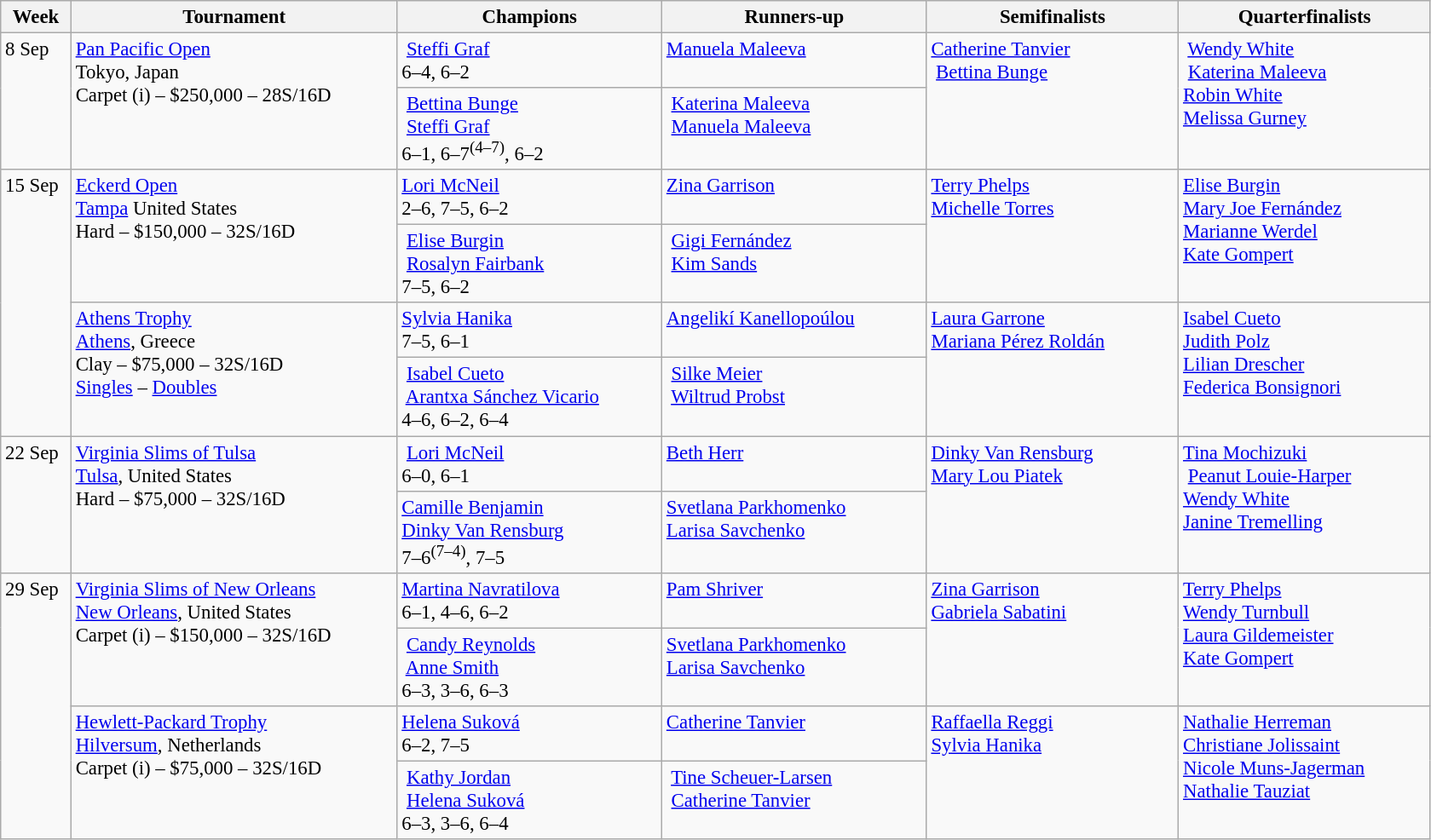<table class=wikitable style=font-size:95%>
<tr>
<th style="width:48px;">Week</th>
<th style="width:248px;">Tournament</th>
<th style="width:200px;">Champions</th>
<th style="width:200px;">Runners-up</th>
<th style="width:190px;">Semifinalists</th>
<th style="width:190px;">Quarterfinalists</th>
</tr>
<tr valign=top>
<td rowspan=2>8 Sep</td>
<td rowspan=2><a href='#'>Pan Pacific Open</a><br> Tokyo, Japan <br>Carpet (i) – $250,000 – 28S/16D</td>
<td> <a href='#'>Steffi Graf</a><br>6–4,  6–2</td>
<td> <a href='#'>Manuela Maleeva</a></td>
<td rowspan=2> <a href='#'>Catherine Tanvier</a><br> <a href='#'>Bettina Bunge</a></td>
<td rowspan=2> <a href='#'>Wendy White</a><br> <a href='#'>Katerina Maleeva</a><br> <a href='#'>Robin White</a> <br> <a href='#'>Melissa Gurney</a></td>
</tr>
<tr valign="top">
<td> <a href='#'>Bettina Bunge</a><br> <a href='#'>Steffi Graf</a> <br>6–1, 6–7<sup>(4–7)</sup>, 6–2</td>
<td> <a href='#'>Katerina Maleeva</a><br> <a href='#'>Manuela Maleeva</a></td>
</tr>
<tr valign="top">
<td rowspan=4>15 Sep</td>
<td rowspan=2><a href='#'>Eckerd Open</a><br> <a href='#'>Tampa</a> United States<br>Hard – $150,000 – 32S/16D</td>
<td> <a href='#'>Lori McNeil</a><br>2–6, 7–5, 6–2</td>
<td> <a href='#'>Zina Garrison</a></td>
<td rowspan=2> <a href='#'>Terry Phelps</a> <br> <a href='#'>Michelle Torres</a></td>
<td rowspan=2> <a href='#'>Elise Burgin</a>  <br> <a href='#'>Mary Joe Fernández</a> <br> <a href='#'>Marianne Werdel</a> <br> <a href='#'>Kate Gompert</a></td>
</tr>
<tr valign="top">
<td> <a href='#'>Elise Burgin</a><br> <a href='#'>Rosalyn Fairbank</a><br>7–5, 6–2</td>
<td> <a href='#'>Gigi Fernández</a><br> <a href='#'>Kim Sands</a></td>
</tr>
<tr valign="top">
<td rowspan=2><a href='#'>Athens Trophy</a><br> <a href='#'>Athens</a>, Greece<br>Clay – $75,000 – 32S/16D <br><a href='#'>Singles</a> – <a href='#'>Doubles</a></td>
<td> <a href='#'>Sylvia Hanika</a><br> 7–5, 6–1</td>
<td> <a href='#'>Angelikí Kanellopoúlou</a></td>
<td rowspan=2> <a href='#'>Laura Garrone</a> <br> <a href='#'>Mariana Pérez Roldán</a></td>
<td rowspan=2> <a href='#'>Isabel Cueto</a>  <br> <a href='#'>Judith Polz</a> <br> <a href='#'>Lilian Drescher</a> <br> <a href='#'>Federica Bonsignori</a></td>
</tr>
<tr valign="top">
<td> <a href='#'>Isabel Cueto</a><br> <a href='#'>Arantxa Sánchez Vicario</a><br>4–6, 6–2, 6–4</td>
<td> <a href='#'>Silke Meier</a><br> <a href='#'>Wiltrud Probst</a></td>
</tr>
<tr valign=top>
<td rowspan=2>22 Sep</td>
<td rowspan=2><a href='#'>Virginia Slims of Tulsa</a><br> <a href='#'>Tulsa</a>, United States <br>Hard – $75,000 – 32S/16D</td>
<td> <a href='#'>Lori McNeil</a><br>6–0, 6–1</td>
<td> <a href='#'>Beth Herr</a></td>
<td rowspan=2> <a href='#'>Dinky Van Rensburg</a> <br> <a href='#'>Mary Lou Piatek</a> <br></td>
<td rowspan=2> <a href='#'>Tina Mochizuki</a><br> <a href='#'>Peanut Louie-Harper</a> <br>  <a href='#'>Wendy White</a> <br> <a href='#'>Janine Tremelling</a></td>
</tr>
<tr valign="top">
<td> <a href='#'>Camille Benjamin</a> <br>  <a href='#'>Dinky Van Rensburg</a> <br>7–6<sup>(7–4)</sup>, 7–5</td>
<td> <a href='#'>Svetlana Parkhomenko</a> <br>  <a href='#'>Larisa Savchenko</a></td>
</tr>
<tr valign=top>
<td rowspan=4>29 Sep</td>
<td rowspan=2><a href='#'>Virginia Slims of New Orleans</a><br> <a href='#'>New Orleans</a>, United States<br>Carpet (i) – $150,000 – 32S/16D</td>
<td> <a href='#'>Martina Navratilova</a><br>6–1, 4–6, 6–2</td>
<td> <a href='#'>Pam Shriver</a></td>
<td rowspan=2> <a href='#'>Zina Garrison</a> <br> <a href='#'>Gabriela Sabatini</a></td>
<td rowspan=2> <a href='#'>Terry Phelps</a> <br> <a href='#'>Wendy Turnbull</a> <br> <a href='#'>Laura Gildemeister</a> <br> <a href='#'>Kate Gompert</a></td>
</tr>
<tr valign="top">
<td> <a href='#'>Candy Reynolds</a><br> <a href='#'>Anne Smith</a> <br>6–3, 3–6, 6–3</td>
<td> <a href='#'>Svetlana Parkhomenko</a> <br>  <a href='#'>Larisa Savchenko</a></td>
</tr>
<tr valign=top>
<td rowspan=2><a href='#'>Hewlett-Packard Trophy</a><br> <a href='#'>Hilversum</a>, Netherlands <br>Carpet (i) – $75,000 – 32S/16D</td>
<td> <a href='#'>Helena Suková</a> <br>6–2, 7–5</td>
<td> <a href='#'>Catherine Tanvier</a></td>
<td rowspan=2> <a href='#'>Raffaella Reggi</a> <br> <a href='#'>Sylvia Hanika</a> <br></td>
<td rowspan=2> <a href='#'>Nathalie Herreman</a> <br> <a href='#'>Christiane Jolissaint</a><br>  <a href='#'>Nicole Muns-Jagerman</a> <br> <a href='#'>Nathalie Tauziat</a><br></td>
</tr>
<tr valign="top">
<td> <a href='#'>Kathy Jordan</a><br> <a href='#'>Helena Suková</a> <br>6–3, 3–6, 6–4</td>
<td> <a href='#'>Tine Scheuer-Larsen</a><br> <a href='#'>Catherine Tanvier</a></td>
</tr>
</table>
